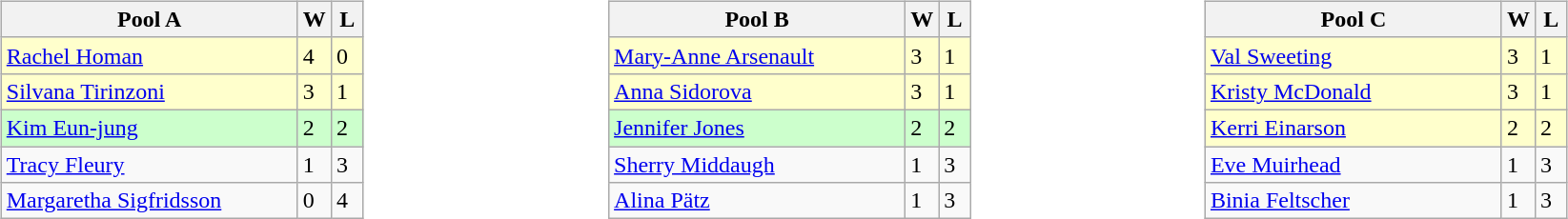<table>
<tr>
<td valign=top width=10%><br><table class=wikitable>
<tr>
<th width=200>Pool A</th>
<th width=15>W</th>
<th width=15>L</th>
</tr>
<tr bgcolor=#ffffcc>
<td> <a href='#'>Rachel Homan</a></td>
<td>4</td>
<td>0</td>
</tr>
<tr bgcolor=#ffffcc>
<td> <a href='#'>Silvana Tirinzoni</a></td>
<td>3</td>
<td>1</td>
</tr>
<tr bgcolor=#ccffcc>
<td> <a href='#'>Kim Eun-jung</a></td>
<td>2</td>
<td>2</td>
</tr>
<tr>
<td> <a href='#'>Tracy Fleury</a></td>
<td>1</td>
<td>3</td>
</tr>
<tr>
<td> <a href='#'>Margaretha Sigfridsson</a></td>
<td>0</td>
<td>4</td>
</tr>
</table>
</td>
<td valign=top width=10%><br><table class=wikitable>
<tr>
<th width=200>Pool B</th>
<th width=15>W</th>
<th width=15>L</th>
</tr>
<tr bgcolor=#ffffcc>
<td> <a href='#'>Mary-Anne Arsenault</a></td>
<td>3</td>
<td>1</td>
</tr>
<tr bgcolor=#ffffcc>
<td> <a href='#'>Anna Sidorova</a></td>
<td>3</td>
<td>1</td>
</tr>
<tr bgcolor=#ccffcc>
<td> <a href='#'>Jennifer Jones</a></td>
<td>2</td>
<td>2</td>
</tr>
<tr>
<td> <a href='#'>Sherry Middaugh</a></td>
<td>1</td>
<td>3</td>
</tr>
<tr>
<td> <a href='#'>Alina Pätz</a></td>
<td>1</td>
<td>3</td>
</tr>
</table>
</td>
<td valign=top width=10%><br><table class=wikitable>
<tr>
<th width=200>Pool C</th>
<th width=15>W</th>
<th width=15>L</th>
</tr>
<tr bgcolor=#ffffcc>
<td> <a href='#'>Val Sweeting</a></td>
<td>3</td>
<td>1</td>
</tr>
<tr bgcolor=#ffffcc>
<td> <a href='#'>Kristy McDonald</a></td>
<td>3</td>
<td>1</td>
</tr>
<tr bgcolor=#ffffcc>
<td> <a href='#'>Kerri Einarson</a></td>
<td>2</td>
<td>2</td>
</tr>
<tr>
<td> <a href='#'>Eve Muirhead</a></td>
<td>1</td>
<td>3</td>
</tr>
<tr>
<td> <a href='#'>Binia Feltscher</a></td>
<td>1</td>
<td>3</td>
</tr>
</table>
</td>
</tr>
</table>
